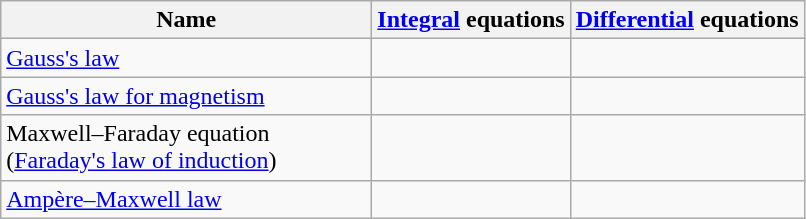<table class="wikitable">
<tr>
<th scope="col" style="width: 15em;">Name</th>
<th scope="col"><a href='#'>Integral</a> equations</th>
<th scope="col"><a href='#'>Differential</a> equations</th>
</tr>
<tr>
<td><a href='#'>Gauss's law</a></td>
<td></td>
<td></td>
</tr>
<tr>
<td><a href='#'>Gauss's law for magnetism</a></td>
<td></td>
<td></td>
</tr>
<tr>
<td>Maxwell–Faraday equation (<a href='#'>Faraday's law of induction</a>)</td>
<td></td>
<td></td>
</tr>
<tr>
<td><a href='#'>Ampère–Maxwell law</a></td>
<td></td>
<td></td>
</tr>
</table>
